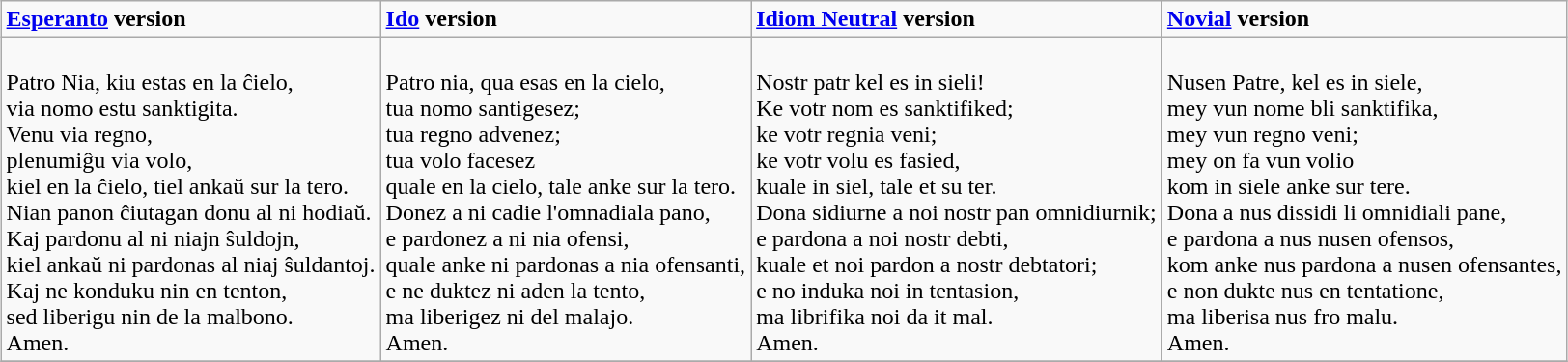<table class="wikitable" style="margin:1em auto;">
<tr>
<td><strong><a href='#'>Esperanto</a> version</strong></td>
<td><strong><a href='#'>Ido</a> version</strong></td>
<td><strong><a href='#'>Idiom Neutral</a> version</strong></td>
<td><strong><a href='#'>Novial</a> version</strong></td>
</tr>
<tr>
<td><br>Patro Nia, kiu estas en la ĉielo, <br>
via nomo estu sanktigita. <br>
Venu via regno, <br>
plenumiĝu via volo, <br>
kiel en la ĉielo, tiel ankaŭ sur la tero. <br>
Nian panon ĉiutagan donu al ni hodiaŭ. <br>
Kaj pardonu al ni niajn ŝuldojn, <br>
kiel ankaŭ ni pardonas al niaj ŝuldantoj. <br>
Kaj ne konduku nin en tenton, <br>
sed liberigu nin de la malbono.<br>
Amen.<br></td>
<td><br>Patro nia, qua esas en la cielo,<br>
tua nomo santigesez;<br>
tua regno advenez;<br>
tua volo facesez<br>
quale en la cielo, tale anke sur la tero.<br>
Donez a ni cadie l'omnadiala pano,<br>
e pardonez a ni nia ofensi,<br>
quale anke ni pardonas a nia ofensanti,<br>
e ne duktez ni aden la tento,<br>
ma liberigez ni del malajo.<br>
Amen.<br></td>
<td><br>Nostr patr kel es in sieli!<br>
Ke votr nom es sanktifiked;<br> 
ke votr regnia veni;<br> 
ke votr volu es fasied,<br> 
kuale in siel, tale et su ter.<br> 
Dona sidiurne a noi nostr pan omnidiurnik;<br> 
e pardona a noi nostr debti,<br> 
kuale et noi pardon a nostr debtatori;<br> 
e no induka noi in tentasion,<br> 
ma librifika noi da it mal.<br> 
Amen.</td>
<td><br>Nusen Patre, kel es in siele,<br>
mey vun nome bli sanktifika,<br>
mey vun regno veni;<br>
mey on fa vun volio<br>
kom in siele anke sur tere.<br>
Dona a nus dissidi li omnidiali pane,<br>
e pardona a nus nusen ofensos,<br>
kom anke nus pardona a nusen ofensantes,<br>
e non dukte nus en tentatione,<br>
ma liberisa nus fro malu.<br> 
Amen.</td>
</tr>
<tr>
</tr>
</table>
